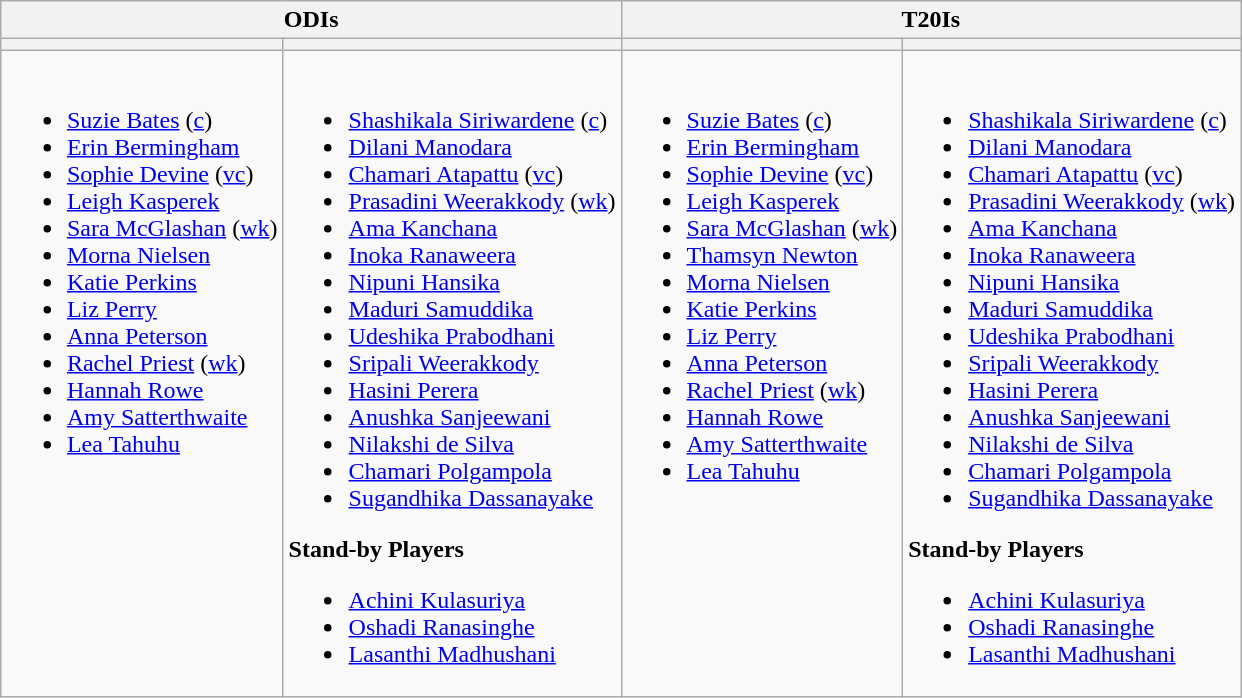<table class="wikitable" style="text-align:left; margin:auto">
<tr>
<th colspan=2>ODIs</th>
<th colspan=2>T20Is</th>
</tr>
<tr>
<th></th>
<th></th>
<th></th>
<th></th>
</tr>
<tr style="vertical-align:top">
<td><br><ul><li><a href='#'>Suzie Bates</a> (<a href='#'>c</a>)</li><li><a href='#'>Erin Bermingham</a></li><li><a href='#'>Sophie Devine</a> (<a href='#'>vc</a>)</li><li><a href='#'>Leigh Kasperek</a></li><li><a href='#'>Sara McGlashan</a> (<a href='#'>wk</a>)</li><li><a href='#'>Morna Nielsen</a></li><li><a href='#'>Katie Perkins</a></li><li><a href='#'>Liz Perry</a></li><li><a href='#'>Anna Peterson</a></li><li><a href='#'>Rachel Priest</a> (<a href='#'>wk</a>)</li><li><a href='#'>Hannah Rowe</a></li><li><a href='#'>Amy Satterthwaite</a></li><li><a href='#'>Lea Tahuhu</a></li></ul></td>
<td><br><ul><li><a href='#'>Shashikala Siriwardene</a> (<a href='#'>c</a>)</li><li><a href='#'>Dilani Manodara</a></li><li><a href='#'>Chamari Atapattu</a> (<a href='#'>vc</a>)</li><li><a href='#'>Prasadini Weerakkody</a> (<a href='#'>wk</a>)</li><li><a href='#'>Ama Kanchana</a></li><li><a href='#'>Inoka Ranaweera</a></li><li><a href='#'>Nipuni Hansika</a></li><li><a href='#'>Maduri Samuddika</a></li><li><a href='#'>Udeshika Prabodhani</a></li><li><a href='#'>Sripali Weerakkody</a></li><li><a href='#'>Hasini Perera</a></li><li><a href='#'>Anushka Sanjeewani</a></li><li><a href='#'>Nilakshi de Silva</a></li><li><a href='#'>Chamari Polgampola</a></li><li><a href='#'>Sugandhika Dassanayake</a></li></ul><strong>Stand-by Players</strong><ul><li><a href='#'>Achini Kulasuriya</a></li><li><a href='#'>Oshadi Ranasinghe</a></li><li><a href='#'>Lasanthi Madhushani</a></li></ul></td>
<td><br><ul><li><a href='#'>Suzie Bates</a> (<a href='#'>c</a>)</li><li><a href='#'>Erin Bermingham</a></li><li><a href='#'>Sophie Devine</a> (<a href='#'>vc</a>)</li><li><a href='#'>Leigh Kasperek</a></li><li><a href='#'>Sara McGlashan</a> (<a href='#'>wk</a>)</li><li><a href='#'>Thamsyn Newton</a></li><li><a href='#'>Morna Nielsen</a></li><li><a href='#'>Katie Perkins</a></li><li><a href='#'>Liz Perry</a></li><li><a href='#'>Anna Peterson</a></li><li><a href='#'>Rachel Priest</a> (<a href='#'>wk</a>)</li><li><a href='#'>Hannah Rowe</a></li><li><a href='#'>Amy Satterthwaite</a></li><li><a href='#'>Lea Tahuhu</a></li></ul></td>
<td><br><ul><li><a href='#'>Shashikala Siriwardene</a> (<a href='#'>c</a>)</li><li><a href='#'>Dilani Manodara</a></li><li><a href='#'>Chamari Atapattu</a> (<a href='#'>vc</a>)</li><li><a href='#'>Prasadini Weerakkody</a> (<a href='#'>wk</a>)</li><li><a href='#'>Ama Kanchana</a></li><li><a href='#'>Inoka Ranaweera</a></li><li><a href='#'>Nipuni Hansika</a></li><li><a href='#'>Maduri Samuddika</a></li><li><a href='#'>Udeshika Prabodhani</a></li><li><a href='#'>Sripali Weerakkody</a></li><li><a href='#'>Hasini Perera</a></li><li><a href='#'>Anushka Sanjeewani</a></li><li><a href='#'>Nilakshi de Silva</a></li><li><a href='#'>Chamari Polgampola</a></li><li><a href='#'>Sugandhika Dassanayake</a></li></ul><strong>Stand-by Players</strong><ul><li><a href='#'>Achini Kulasuriya</a></li><li><a href='#'>Oshadi Ranasinghe</a></li><li><a href='#'>Lasanthi Madhushani</a></li></ul></td>
</tr>
</table>
